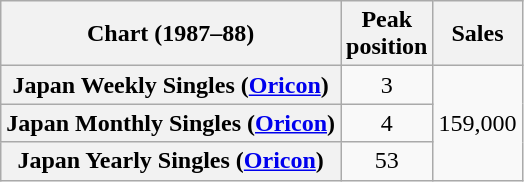<table class="wikitable sortable plainrowheaders" style="text-align:center;">
<tr>
<th scope="col">Chart (1987–88)</th>
<th scope="col">Peak<br>position</th>
<th scope="col">Sales</th>
</tr>
<tr>
<th scope="row">Japan Weekly Singles (<a href='#'>Oricon</a>)</th>
<td style="text-align:center;">3</td>
<td rowspan="3" style="text-align:left;">159,000</td>
</tr>
<tr>
<th scope="row">Japan Monthly Singles (<a href='#'>Oricon</a>)</th>
<td style="text-align:center;">4</td>
</tr>
<tr>
<th scope="row">Japan Yearly Singles (<a href='#'>Oricon</a>)</th>
<td style="text-align:center;">53</td>
</tr>
</table>
